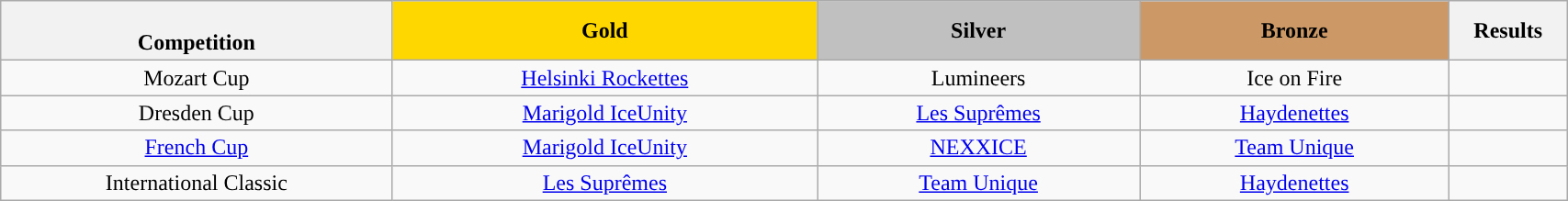<table class="wikitable" style="text-align:center; width:90%;">
<tr>
<th scope="col" style="text-align:center; width:25%;"><br>Competition</th>
<td bgcolor="gold" align="center"><strong>Gold</strong></td>
<td bgcolor="silver" align="center"><strong>Silver</strong></td>
<td bgcolor="cc9966" align="center"><strong>Bronze</strong></td>
<th scope="col" style="text-align:center; width:7.5%;">Results</th>
</tr>
<tr>
<td>Mozart Cup</td>
<td><a href='#'>Helsinki Rockettes</a></td>
<td>Lumineers</td>
<td>Ice on Fire</td>
<td></td>
</tr>
<tr>
<td>Dresden Cup</td>
<td><a href='#'>Marigold IceUnity</a></td>
<td><a href='#'>Les Suprêmes</a></td>
<td><a href='#'>Haydenettes</a></td>
<td></td>
</tr>
<tr>
<td><a href='#'>French Cup</a></td>
<td><a href='#'>Marigold IceUnity</a></td>
<td><a href='#'>NEXXICE</a></td>
<td><a href='#'>Team Unique</a></td>
<td></td>
</tr>
<tr>
<td>International Classic</td>
<td><a href='#'>Les Suprêmes</a></td>
<td><a href='#'>Team Unique</a></td>
<td><a href='#'>Haydenettes</a></td>
<td></td>
</tr>
</table>
